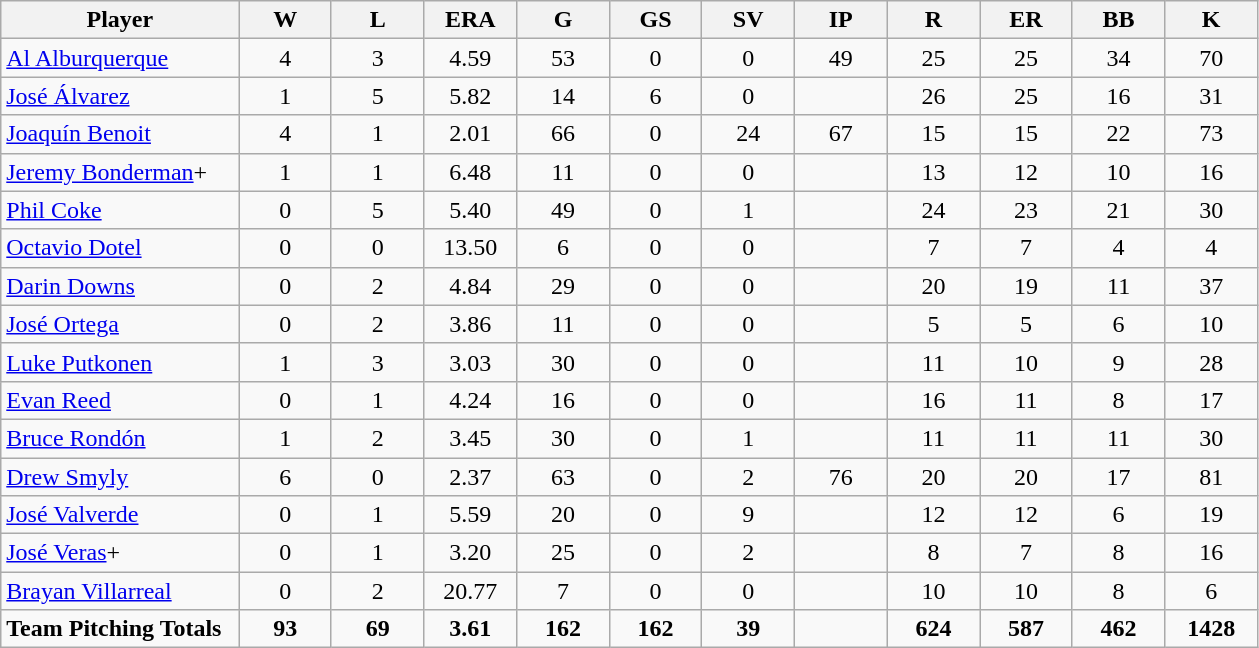<table class="wikitable sortable" style="text-align:center">
<tr>
<th bgcolor="#DDDDFF" width="18%">Player</th>
<th bgcolor="#DDDDFF" width="7%">W</th>
<th bgcolor="#DDDDFF" width="7%">L</th>
<th bgcolor="#DDDDFF" width="7%">ERA</th>
<th bgcolor="#DDDDFF" width="7%">G</th>
<th bgcolor="#DDDDFF" width="7%">GS</th>
<th bgcolor="#DDDDFF" width="7%">SV</th>
<th bgcolor="#DDDDFF" width="7%">IP</th>
<th bgcolor="#DDDDFF" width="7%">R</th>
<th bgcolor="#DDDDFF" width="7%">ER</th>
<th bgcolor="#DDDDFF" width="7%">BB</th>
<th bgcolor="#DDDDFF" width="7%">K</th>
</tr>
<tr>
<td align=left><a href='#'>Al Alburquerque</a></td>
<td>4</td>
<td>3</td>
<td>4.59</td>
<td>53</td>
<td>0</td>
<td>0</td>
<td>49</td>
<td>25</td>
<td>25</td>
<td>34</td>
<td>70</td>
</tr>
<tr>
<td align=left><a href='#'>José Álvarez</a></td>
<td>1</td>
<td>5</td>
<td>5.82</td>
<td>14</td>
<td>6</td>
<td>0</td>
<td></td>
<td>26</td>
<td>25</td>
<td>16</td>
<td>31</td>
</tr>
<tr>
<td align=left><a href='#'>Joaquín Benoit</a></td>
<td>4</td>
<td>1</td>
<td>2.01</td>
<td>66</td>
<td>0</td>
<td>24</td>
<td>67</td>
<td>15</td>
<td>15</td>
<td>22</td>
<td>73</td>
</tr>
<tr>
<td align=left><a href='#'>Jeremy Bonderman</a>+</td>
<td>1</td>
<td>1</td>
<td>6.48</td>
<td>11</td>
<td>0</td>
<td>0</td>
<td></td>
<td>13</td>
<td>12</td>
<td>10</td>
<td>16</td>
</tr>
<tr>
<td align=left><a href='#'>Phil Coke</a></td>
<td>0</td>
<td>5</td>
<td>5.40</td>
<td>49</td>
<td>0</td>
<td>1</td>
<td></td>
<td>24</td>
<td>23</td>
<td>21</td>
<td>30</td>
</tr>
<tr>
<td align=left><a href='#'>Octavio Dotel</a></td>
<td>0</td>
<td>0</td>
<td>13.50</td>
<td>6</td>
<td>0</td>
<td>0</td>
<td></td>
<td>7</td>
<td>7</td>
<td>4</td>
<td>4</td>
</tr>
<tr>
<td align=left><a href='#'>Darin Downs</a></td>
<td>0</td>
<td>2</td>
<td>4.84</td>
<td>29</td>
<td>0</td>
<td>0</td>
<td></td>
<td>20</td>
<td>19</td>
<td>11</td>
<td>37</td>
</tr>
<tr>
<td align=left><a href='#'>José Ortega</a></td>
<td>0</td>
<td>2</td>
<td>3.86</td>
<td>11</td>
<td>0</td>
<td>0</td>
<td></td>
<td>5</td>
<td>5</td>
<td>6</td>
<td>10</td>
</tr>
<tr>
<td align=left><a href='#'>Luke Putkonen</a></td>
<td>1</td>
<td>3</td>
<td>3.03</td>
<td>30</td>
<td>0</td>
<td>0</td>
<td></td>
<td>11</td>
<td>10</td>
<td>9</td>
<td>28</td>
</tr>
<tr>
<td align=left><a href='#'>Evan Reed</a></td>
<td>0</td>
<td>1</td>
<td>4.24</td>
<td>16</td>
<td>0</td>
<td>0</td>
<td></td>
<td>16</td>
<td>11</td>
<td>8</td>
<td>17</td>
</tr>
<tr>
<td align=left><a href='#'>Bruce Rondón</a></td>
<td>1</td>
<td>2</td>
<td>3.45</td>
<td>30</td>
<td>0</td>
<td>1</td>
<td></td>
<td>11</td>
<td>11</td>
<td>11</td>
<td>30</td>
</tr>
<tr>
<td align=left><a href='#'>Drew Smyly</a></td>
<td>6</td>
<td>0</td>
<td>2.37</td>
<td>63</td>
<td>0</td>
<td>2</td>
<td>76</td>
<td>20</td>
<td>20</td>
<td>17</td>
<td>81</td>
</tr>
<tr>
<td align=left><a href='#'>José Valverde</a></td>
<td>0</td>
<td>1</td>
<td>5.59</td>
<td>20</td>
<td>0</td>
<td>9</td>
<td></td>
<td>12</td>
<td>12</td>
<td>6</td>
<td>19</td>
</tr>
<tr>
<td align=left><a href='#'>José Veras</a>+</td>
<td>0</td>
<td>1</td>
<td>3.20</td>
<td>25</td>
<td>0</td>
<td>2</td>
<td></td>
<td>8</td>
<td>7</td>
<td>8</td>
<td>16</td>
</tr>
<tr>
<td align=left><a href='#'>Brayan Villarreal</a></td>
<td>0</td>
<td>2</td>
<td>20.77</td>
<td>7</td>
<td>0</td>
<td>0</td>
<td></td>
<td>10</td>
<td>10</td>
<td>8</td>
<td>6</td>
</tr>
<tr>
<td align=left><strong>Team Pitching Totals</strong></td>
<td><strong>93</strong></td>
<td><strong>69</strong></td>
<td><strong>3.61</strong></td>
<td><strong>162</strong></td>
<td><strong>162</strong></td>
<td><strong>39</strong></td>
<td><strong></strong></td>
<td><strong>624</strong></td>
<td><strong>587</strong></td>
<td><strong>462</strong></td>
<td><strong>1428</strong></td>
</tr>
</table>
